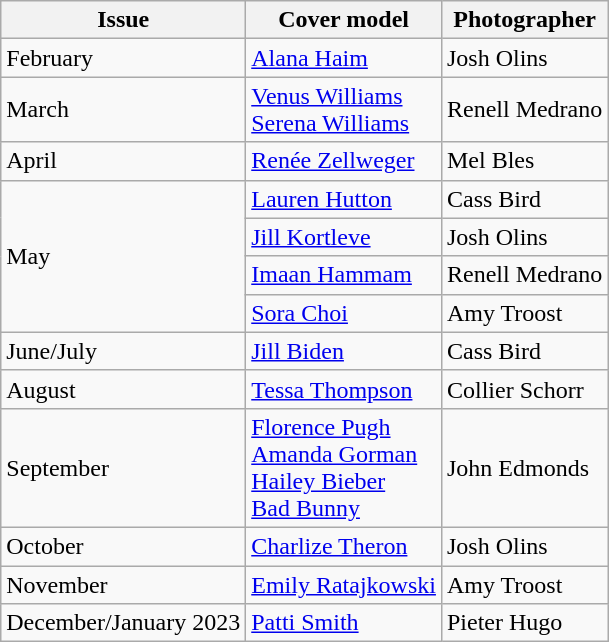<table class="sortable wikitable">
<tr>
<th>Issue</th>
<th>Cover model</th>
<th>Photographer</th>
</tr>
<tr>
<td>February</td>
<td><a href='#'>Alana Haim</a></td>
<td>Josh Olins</td>
</tr>
<tr>
<td>March</td>
<td><a href='#'>Venus Williams</a><br><a href='#'>Serena Williams</a></td>
<td>Renell Medrano</td>
</tr>
<tr>
<td>April</td>
<td><a href='#'>Renée Zellweger</a></td>
<td>Mel Bles</td>
</tr>
<tr>
<td rowspan=4>May</td>
<td><a href='#'>Lauren Hutton</a></td>
<td>Cass Bird</td>
</tr>
<tr>
<td><a href='#'>Jill Kortleve</a></td>
<td>Josh Olins</td>
</tr>
<tr>
<td><a href='#'>Imaan Hammam</a></td>
<td>Renell Medrano</td>
</tr>
<tr>
<td><a href='#'>Sora Choi</a></td>
<td>Amy Troost</td>
</tr>
<tr>
<td>June/July</td>
<td><a href='#'>Jill Biden</a></td>
<td>Cass Bird</td>
</tr>
<tr>
<td>August</td>
<td><a href='#'>Tessa Thompson</a></td>
<td>Collier Schorr</td>
</tr>
<tr>
<td>September</td>
<td><a href='#'>Florence Pugh</a><br><a href='#'>Amanda Gorman</a><br><a href='#'>Hailey Bieber</a><br><a href='#'>Bad Bunny</a></td>
<td>John Edmonds</td>
</tr>
<tr>
<td>October</td>
<td><a href='#'>Charlize Theron</a></td>
<td>Josh Olins</td>
</tr>
<tr>
<td>November</td>
<td><a href='#'>Emily Ratajkowski</a></td>
<td>Amy Troost</td>
</tr>
<tr>
<td>December/January 2023</td>
<td><a href='#'>Patti Smith</a></td>
<td>Pieter Hugo</td>
</tr>
</table>
